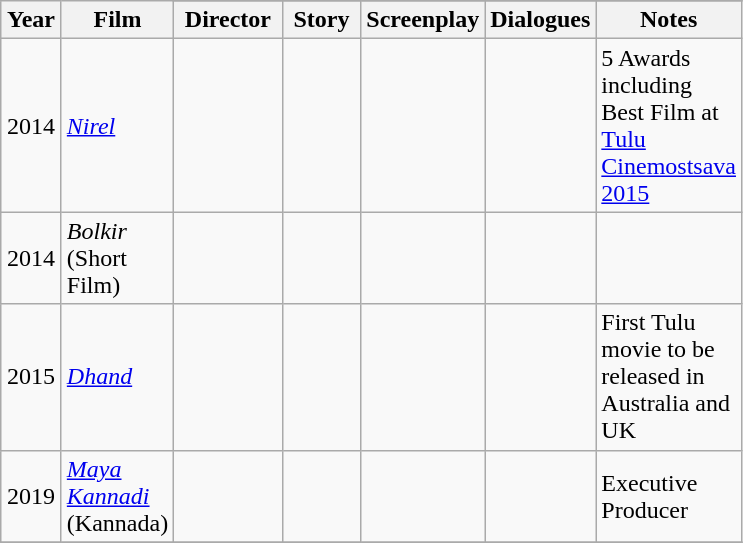<table class="wikitable">
<tr>
<th rowspan="2" style="width:33px;">Year</th>
<th rowspan="2" style="width:33px;">Film</th>
</tr>
<tr>
<th width=65>Director</th>
<th width=45>Story</th>
<th width=55>Screenplay</th>
<th width=55>Dialogues</th>
<th width=65>Notes</th>
</tr>
<tr style="text-align:center;">
<td>2014</td>
<td style="text-align:left;"><em><a href='#'>Nirel</a></em></td>
<td></td>
<td></td>
<td></td>
<td></td>
<td style="text-align:left;">5 Awards including Best Film at <a href='#'>Tulu Cinemostsava 2015</a></td>
</tr>
<tr style="text-align:center;">
<td>2014</td>
<td style="text-align:left;"><em>Bolkir</em> (Short Film)</td>
<td></td>
<td></td>
<td></td>
<td></td>
<td style="text-align:left;"></td>
</tr>
<tr style="text-align:center;">
<td>2015</td>
<td style="text-align:left;"><em><a href='#'>Dhand</a></em></td>
<td></td>
<td></td>
<td></td>
<td></td>
<td style="text-align:left;">First Tulu movie to be released in Australia and UK </td>
</tr>
<tr style="text-align:center;">
<td>2019</td>
<td style="text-align:left;"><em><a href='#'>Maya Kannadi</a></em> (Kannada)</td>
<td></td>
<td></td>
<td></td>
<td></td>
<td style="text-align:left;">Executive Producer</td>
</tr>
<tr style="text-align:center;">
</tr>
</table>
